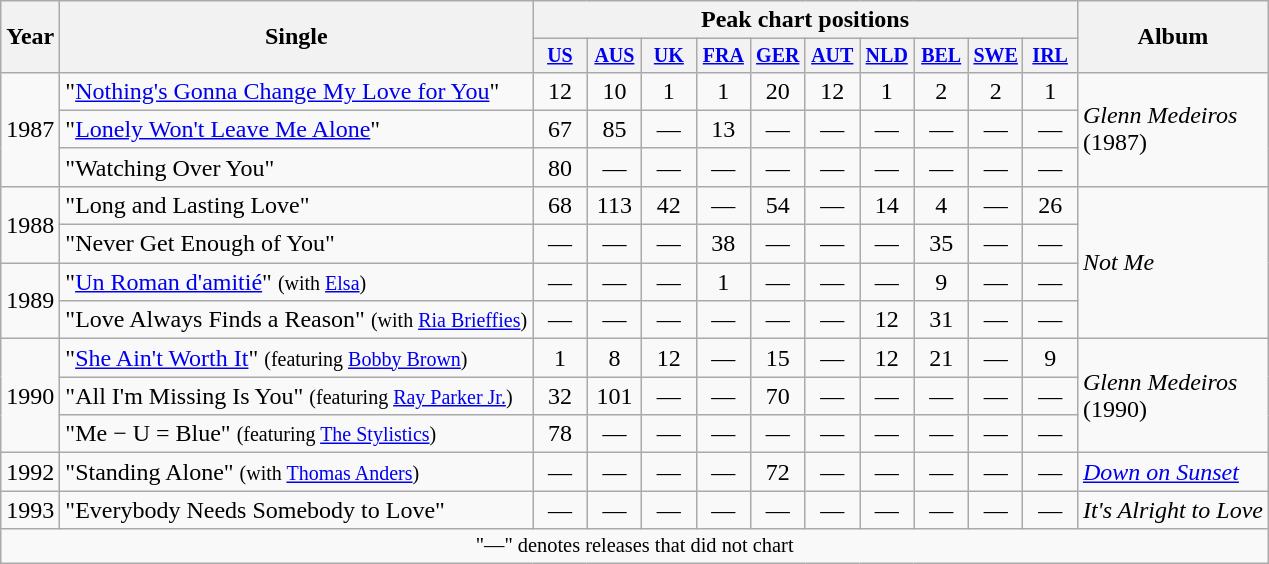<table class="wikitable" style="text-align:center;">
<tr>
<th rowspan="2">Year</th>
<th rowspan="2">Single</th>
<th colspan="10">Peak chart positions</th>
<th rowspan="2">Album</th>
</tr>
<tr style="font-size:smaller;">
<th width="30"><a href='#'>US</a><br></th>
<th width="30"><a href='#'>AUS</a><br></th>
<th width="30"><a href='#'>UK</a><br></th>
<th width="30"><a href='#'>FRA</a></th>
<th width="30"><a href='#'>GER</a><br></th>
<th width="30"><a href='#'>AUT</a></th>
<th width="30"><a href='#'>NLD</a><br></th>
<th width="30"><a href='#'>BEL</a><br></th>
<th width="30"><a href='#'>SWE</a></th>
<th width="30"><a href='#'>IRL</a><br></th>
</tr>
<tr>
<td rowspan="3">1987</td>
<td align="left">"<a href='#'>Nothing's Gonna Change My Love for You</a>"</td>
<td>12</td>
<td>10</td>
<td>1</td>
<td>1</td>
<td>20</td>
<td>12</td>
<td>1</td>
<td>2</td>
<td>2</td>
<td>1</td>
<td align="left" rowspan="3"><em>Glenn Medeiros</em><br>(1987)</td>
</tr>
<tr>
<td align="left">"<a href='#'>Lonely Won't Leave Me Alone</a>"</td>
<td>67</td>
<td>85</td>
<td>—</td>
<td>13</td>
<td>—</td>
<td>—</td>
<td>—</td>
<td>—</td>
<td>—</td>
<td>—</td>
</tr>
<tr>
<td align="left">"Watching Over You"</td>
<td>80</td>
<td>—</td>
<td>—</td>
<td>—</td>
<td>—</td>
<td>—</td>
<td>—</td>
<td>—</td>
<td>—</td>
<td>—</td>
</tr>
<tr>
<td rowspan="2">1988</td>
<td align="left">"Long and Lasting Love"</td>
<td>68</td>
<td>113</td>
<td>42</td>
<td>—</td>
<td>54</td>
<td>—</td>
<td>14</td>
<td>4</td>
<td>—</td>
<td>26</td>
<td align="left" rowspan="4"><em>Not Me</em></td>
</tr>
<tr>
<td align="left">"Never Get Enough of You"</td>
<td>—</td>
<td>—</td>
<td>—</td>
<td>38</td>
<td>—</td>
<td>—</td>
<td>—</td>
<td>35</td>
<td>—</td>
<td>—</td>
</tr>
<tr>
<td rowspan="2">1989</td>
<td align="left">"<a href='#'>Un Roman d'amitié</a>" <small>(with <a href='#'>Elsa</a>)</small></td>
<td>—</td>
<td>—</td>
<td>—</td>
<td>1</td>
<td>—</td>
<td>—</td>
<td>—</td>
<td>9</td>
<td>—</td>
<td>—</td>
</tr>
<tr>
<td align="left">"Love Always Finds a Reason" <small>(with <a href='#'>Ria Brieffies</a>)</small></td>
<td>—</td>
<td>—</td>
<td>—</td>
<td>—</td>
<td>—</td>
<td>—</td>
<td>12</td>
<td>31</td>
<td>—</td>
<td>—</td>
</tr>
<tr>
<td rowspan="3">1990</td>
<td align="left">"<a href='#'>She Ain't Worth It</a>" <small>(featuring <a href='#'>Bobby Brown</a>)</small></td>
<td>1</td>
<td>8</td>
<td>12</td>
<td>—</td>
<td>15</td>
<td>—</td>
<td>12</td>
<td>21</td>
<td>—</td>
<td>9</td>
<td align="left" rowspan="3"><em>Glenn Medeiros</em><br>(1990)</td>
</tr>
<tr>
<td align="left">"All I'm Missing Is You" <small>(featuring <a href='#'>Ray Parker Jr.</a>)</small></td>
<td>32</td>
<td>101</td>
<td>—</td>
<td>—</td>
<td>70</td>
<td>—</td>
<td>—</td>
<td>—</td>
<td>—</td>
<td>—</td>
</tr>
<tr>
<td align="left">"Me − U = Blue" <small>(featuring <a href='#'>The Stylistics</a>)</small></td>
<td>78</td>
<td>—</td>
<td>—</td>
<td>—</td>
<td>—</td>
<td>—</td>
<td>—</td>
<td>—</td>
<td>—</td>
<td>—</td>
</tr>
<tr>
<td>1992</td>
<td align="left">"Standing Alone" <small>(with <a href='#'>Thomas Anders</a>)</small></td>
<td>—</td>
<td>—</td>
<td>—</td>
<td>—</td>
<td>72</td>
<td>—</td>
<td>—</td>
<td>—</td>
<td>—</td>
<td>—</td>
<td align="left"><em><a href='#'>Down on Sunset</a></em></td>
</tr>
<tr>
<td>1993</td>
<td align="left">"Everybody Needs Somebody to Love"</td>
<td>—</td>
<td>—</td>
<td>—</td>
<td>—</td>
<td>—</td>
<td>—</td>
<td>—</td>
<td>—</td>
<td>—</td>
<td>—</td>
<td align="left"><em>It's Alright to Love</em></td>
</tr>
<tr>
<td style="font-size:85%" colspan="16">"—" denotes releases that did not chart</td>
</tr>
</table>
